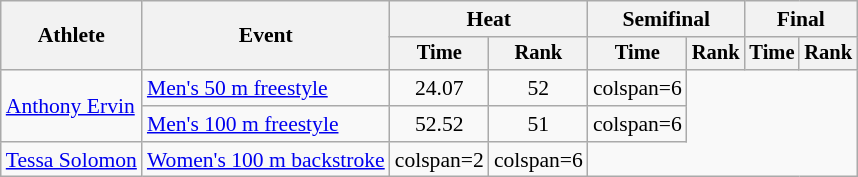<table class=wikitable style=font-size:90%;text-align:center>
<tr>
<th rowspan=2>Athlete</th>
<th rowspan=2>Event</th>
<th colspan=2>Heat</th>
<th colspan=2>Semifinal</th>
<th colspan=2>Final</th>
</tr>
<tr style=font-size:95%>
<th>Time</th>
<th>Rank</th>
<th>Time</th>
<th>Rank</th>
<th>Time</th>
<th>Rank</th>
</tr>
<tr>
<td align=left rowspan=2><a href='#'>Anthony Ervin</a></td>
<td align=left><a href='#'>Men's 50 m freestyle</a></td>
<td>24.07</td>
<td>52</td>
<td>colspan=6 </td>
</tr>
<tr>
<td align=left><a href='#'>Men's 100 m freestyle</a></td>
<td>52.52</td>
<td>51</td>
<td>colspan=6 </td>
</tr>
<tr>
<td align=left><a href='#'>Tessa Solomon</a></td>
<td align=left><a href='#'>Women's 100 m backstroke</a></td>
<td>colspan=2 </td>
<td>colspan=6 </td>
</tr>
</table>
